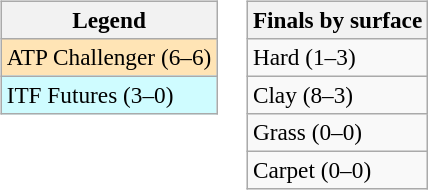<table>
<tr valign=top>
<td><br><table class=wikitable style="font-size:97%">
<tr>
<th>Legend</th>
</tr>
<tr bgcolor=moccasin>
<td>ATP Challenger (6–6)</td>
</tr>
<tr bgcolor=cffcff>
<td>ITF Futures (3–0)</td>
</tr>
</table>
</td>
<td><br><table class=wikitable style="font-size:97%">
<tr>
<th>Finals by surface</th>
</tr>
<tr>
<td>Hard (1–3)</td>
</tr>
<tr>
<td>Clay (8–3)</td>
</tr>
<tr>
<td>Grass (0–0)</td>
</tr>
<tr>
<td>Carpet (0–0)</td>
</tr>
</table>
</td>
</tr>
</table>
